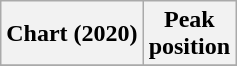<table class="wikitable plainrowheaders" style="text-align:center">
<tr>
<th scope="col">Chart (2020)</th>
<th scope="col">Peak<br>position</th>
</tr>
<tr>
</tr>
</table>
